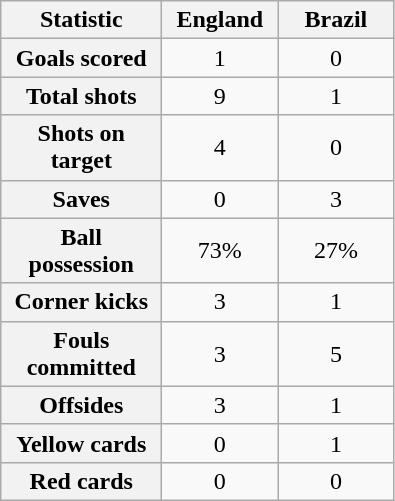<table class="wikitable plainrowheaders" style="text-align:center">
<tr>
<th scope="col" style="width:100px">Statistic</th>
<th scope="col" style="width:70px">England</th>
<th scope="col" style="width:70px">Brazil</th>
</tr>
<tr>
<th scope=row>Goals scored</th>
<td>1</td>
<td>0</td>
</tr>
<tr>
<th scope=row>Total shots</th>
<td>9</td>
<td>1</td>
</tr>
<tr>
<th scope=row>Shots on target</th>
<td>4</td>
<td>0</td>
</tr>
<tr>
<th scope=row>Saves</th>
<td>0</td>
<td>3</td>
</tr>
<tr>
<th scope=row>Ball possession</th>
<td>73%</td>
<td>27%</td>
</tr>
<tr>
<th scope=row>Corner kicks</th>
<td>3</td>
<td>1</td>
</tr>
<tr>
<th scope=row>Fouls committed</th>
<td>3</td>
<td>5</td>
</tr>
<tr>
<th scope=row>Offsides</th>
<td>3</td>
<td>1</td>
</tr>
<tr>
<th scope=row>Yellow cards</th>
<td>0</td>
<td>1</td>
</tr>
<tr>
<th scope=row>Red cards</th>
<td>0</td>
<td>0</td>
</tr>
</table>
